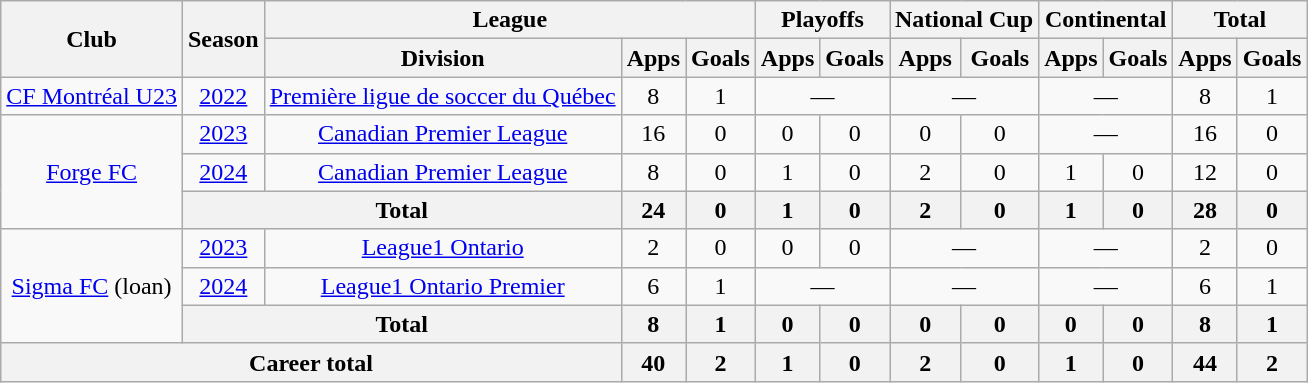<table class="wikitable" style="text-align: center">
<tr>
<th rowspan="2">Club</th>
<th rowspan="2">Season</th>
<th colspan="3">League</th>
<th colspan="2">Playoffs</th>
<th colspan="2">National Cup</th>
<th colspan="2">Continental</th>
<th colspan="2">Total</th>
</tr>
<tr>
<th>Division</th>
<th>Apps</th>
<th>Goals</th>
<th>Apps</th>
<th>Goals</th>
<th>Apps</th>
<th>Goals</th>
<th>Apps</th>
<th>Goals</th>
<th>Apps</th>
<th>Goals</th>
</tr>
<tr>
<td><a href='#'>CF Montréal U23</a></td>
<td><a href='#'>2022</a></td>
<td><a href='#'>Première ligue de soccer du Québec</a></td>
<td>8</td>
<td>1</td>
<td colspan=2>—</td>
<td colspan=2>—</td>
<td colspan=2>—</td>
<td>8</td>
<td>1</td>
</tr>
<tr>
<td rowspan="3"><a href='#'>Forge FC</a></td>
<td><a href='#'>2023</a></td>
<td><a href='#'>Canadian Premier League</a></td>
<td>16</td>
<td>0</td>
<td>0</td>
<td>0</td>
<td>0</td>
<td>0</td>
<td colspan="2">—</td>
<td>16</td>
<td>0</td>
</tr>
<tr>
<td><a href='#'>2024</a></td>
<td><a href='#'>Canadian Premier League</a></td>
<td>8</td>
<td>0</td>
<td>1</td>
<td>0</td>
<td>2</td>
<td>0</td>
<td>1</td>
<td>0</td>
<td>12</td>
<td>0</td>
</tr>
<tr>
<th colspan="2"><strong>Total</strong></th>
<th>24</th>
<th>0</th>
<th>1</th>
<th>0</th>
<th>2</th>
<th>0</th>
<th>1</th>
<th>0</th>
<th>28</th>
<th>0</th>
</tr>
<tr>
<td rowspan="3"><a href='#'>Sigma FC</a> (loan)</td>
<td><a href='#'>2023</a></td>
<td><a href='#'>League1 Ontario</a></td>
<td>2</td>
<td>0</td>
<td>0</td>
<td>0</td>
<td colspan="2">—</td>
<td colspan="2">—</td>
<td>2</td>
<td>0</td>
</tr>
<tr>
<td><a href='#'>2024</a></td>
<td><a href='#'>League1 Ontario Premier</a></td>
<td>6</td>
<td>1</td>
<td colspan="2">—</td>
<td colspan="2">—</td>
<td colspan="2">—</td>
<td>6</td>
<td>1</td>
</tr>
<tr>
<th colspan="2"><strong>Total</strong></th>
<th>8</th>
<th>1</th>
<th>0</th>
<th>0</th>
<th>0</th>
<th>0</th>
<th>0</th>
<th>0</th>
<th>8</th>
<th>1</th>
</tr>
<tr>
<th colspan="3"><strong>Career total</strong></th>
<th>40</th>
<th>2</th>
<th>1</th>
<th>0</th>
<th>2</th>
<th>0</th>
<th>1</th>
<th>0</th>
<th>44</th>
<th>2</th>
</tr>
</table>
